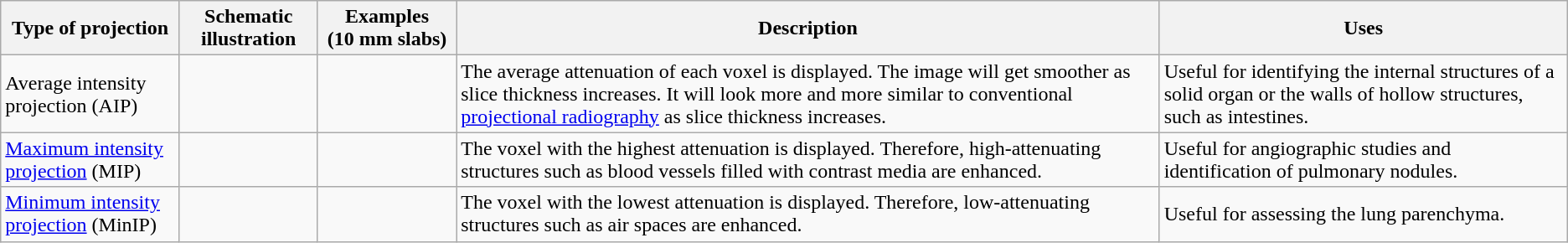<table class="wikitable">
<tr>
<th>Type of projection</th>
<th>Schematic illustration</th>
<th>Examples (10 mm slabs)</th>
<th>Description</th>
<th>Uses</th>
</tr>
<tr>
<td>Average intensity projection (AIP)</td>
<td></td>
<td></td>
<td>The average attenuation of each voxel is displayed. The image will get smoother as slice thickness increases. It will look more and more similar to conventional <a href='#'>projectional radiography</a> as slice thickness increases.</td>
<td>Useful for identifying the internal structures of a solid organ or the walls of hollow structures, such as intestines.</td>
</tr>
<tr>
<td><a href='#'>Maximum intensity projection</a> (MIP)</td>
<td></td>
<td></td>
<td>The voxel with the highest attenuation is displayed. Therefore, high-attenuating structures such as blood vessels filled with contrast media are enhanced.</td>
<td>Useful for angiographic studies and identification of pulmonary nodules.</td>
</tr>
<tr>
<td><a href='#'>Minimum intensity projection</a> (MinIP)</td>
<td></td>
<td></td>
<td>The voxel with the lowest attenuation is displayed. Therefore, low-attenuating structures such as air spaces are enhanced.</td>
<td>Useful for assessing the lung parenchyma.</td>
</tr>
</table>
